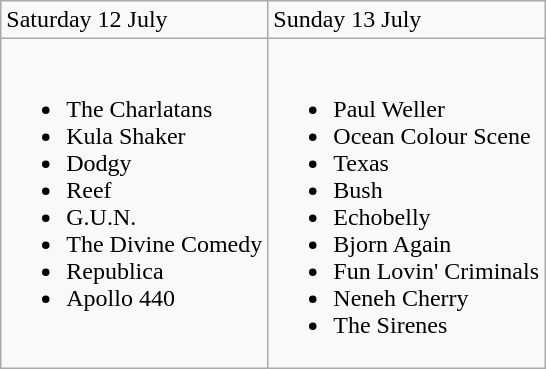<table class="wikitable">
<tr>
<td>Saturday 12 July</td>
<td>Sunday 13 July</td>
</tr>
<tr valign="top">
<td><br><ul><li>The Charlatans</li><li>Kula Shaker</li><li>Dodgy</li><li>Reef</li><li>G.U.N.</li><li>The Divine Comedy</li><li>Republica</li><li>Apollo 440</li></ul></td>
<td><br><ul><li>Paul Weller</li><li>Ocean Colour Scene</li><li>Texas</li><li>Bush</li><li>Echobelly</li><li>Bjorn Again</li><li>Fun Lovin' Criminals</li><li>Neneh Cherry</li><li>The Sirenes</li></ul></td>
</tr>
</table>
